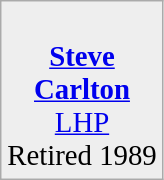<table class="wikitable" style="font-style:bold; font-size:120%; border:3px" cellpadding="3">
<tr align="center" bgcolor="eeeeee">
<td><br><strong><a href='#'>Steve<br>Carlton</a></strong><br><a href='#'>LHP</a><br><span>Retired 1989</span></td>
</tr>
</table>
